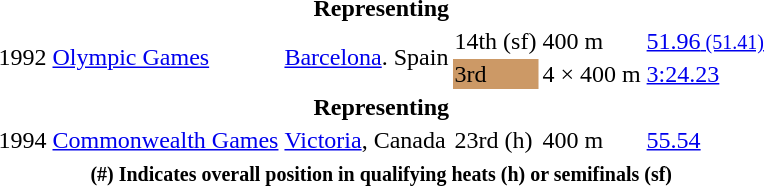<table>
<tr>
<th colspan=6>Representing </th>
</tr>
<tr>
<td rowspan=2>1992</td>
<td rowspan=2><a href='#'>Olympic Games</a></td>
<td rowspan=2><a href='#'>Barcelona</a>. Spain</td>
<td>14th (sf)</td>
<td>400 m</td>
<td><a href='#'>51.96<small> (51.41)</small></a></td>
</tr>
<tr>
<td bgcolor=cc9966>3rd</td>
<td>4 × 400 m</td>
<td><a href='#'>3:24.23</a></td>
</tr>
<tr>
<th colspan=6>Representing </th>
</tr>
<tr>
<td>1994</td>
<td><a href='#'>Commonwealth Games</a></td>
<td><a href='#'>Victoria</a>, Canada</td>
<td>23rd (h)</td>
<td>400 m</td>
<td><a href='#'>55.54</a></td>
</tr>
<tr>
<th colspan=6><small><strong> (#) Indicates overall position in qualifying heats (h) or semifinals (sf)</strong></small></th>
</tr>
</table>
